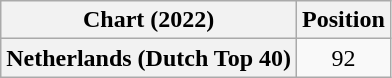<table class="wikitable plainrowheaders" style="text-align:center">
<tr>
<th scope="col">Chart (2022)</th>
<th scope="col">Position</th>
</tr>
<tr>
<th scope="row">Netherlands (Dutch Top 40)</th>
<td>92</td>
</tr>
</table>
